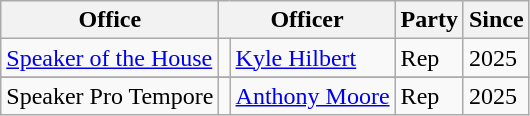<table class=wikitable>
<tr>
<th>Office</th>
<th colspan=2>Officer</th>
<th>Party</th>
<th>Since</th>
</tr>
<tr>
<td><a href='#'>Speaker of the House</a></td>
<td></td>
<td><a href='#'>Kyle Hilbert</a></td>
<td>Rep</td>
<td>2025</td>
</tr>
<tr>
</tr>
<tr>
<td>Speaker Pro Tempore</td>
<td></td>
<td><a href='#'>Anthony Moore</a></td>
<td>Rep</td>
<td>2025</td>
</tr>
</table>
